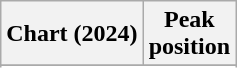<table class="wikitable sortable plainrowheaders" style="text-align:center">
<tr>
<th scope="col">Chart (2024)</th>
<th scope="col">Peak<br>position</th>
</tr>
<tr>
</tr>
<tr>
</tr>
</table>
